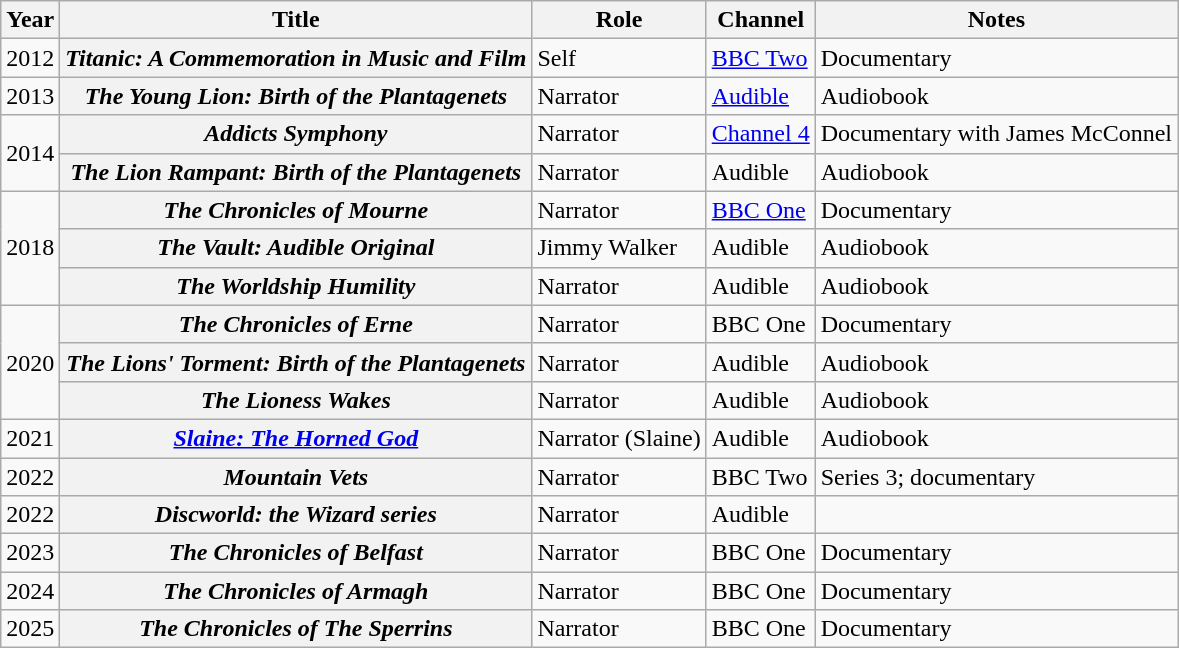<table class="wikitable plainrowheaders sortable">
<tr>
<th scope="col">Year</th>
<th scope="col">Title</th>
<th scope="col">Role</th>
<th scope="col">Channel</th>
<th scope="col" class="unsortable">Notes</th>
</tr>
<tr>
<td>2012</td>
<th scope="row"><em>Titanic: A Commemoration in Music and Film</em></th>
<td>Self</td>
<td><a href='#'>BBC Two</a></td>
<td>Documentary</td>
</tr>
<tr>
<td>2013</td>
<th scope="row" data-sort-value="Young Lion: Birth of the Plantagenets, The"><em>The Young Lion: Birth of the Plantagenets</em></th>
<td>Narrator</td>
<td><a href='#'>Audible</a></td>
<td>Audiobook</td>
</tr>
<tr>
<td rowspan="2">2014</td>
<th scope="row"><em>Addicts Symphony</em></th>
<td>Narrator</td>
<td><a href='#'>Channel 4</a></td>
<td>Documentary with James McConnel</td>
</tr>
<tr>
<th scope="row" data-sort-value="Lion Rampant: Birth of the Plantagenets, The"><em>The Lion Rampant: Birth of the Plantagenets</em></th>
<td>Narrator</td>
<td>Audible</td>
<td>Audiobook</td>
</tr>
<tr>
<td rowspan="3">2018</td>
<th scope="row" data-sort-value="Chronicles of Mourne, The"><em>The Chronicles of Mourne</em></th>
<td>Narrator</td>
<td><a href='#'>BBC One</a></td>
<td>Documentary</td>
</tr>
<tr>
<th scope="row" data-sort-value="Vault: Audible Original, The"><em>The Vault: Audible Original</em></th>
<td>Jimmy Walker</td>
<td>Audible</td>
<td>Audiobook</td>
</tr>
<tr>
<th scope="row" data-sort-value="Worldship Humility, The"><em>The Worldship Humility</em></th>
<td>Narrator</td>
<td>Audible</td>
<td>Audiobook</td>
</tr>
<tr>
<td rowspan="3">2020</td>
<th scope="row" data-sort-value="Chronicles of Erne, The"><em>The Chronicles of Erne</em></th>
<td>Narrator</td>
<td>BBC One</td>
<td>Documentary</td>
</tr>
<tr>
<th scope="row" data-sort-value="Lions' Torment: Birth of the Plantagenets, The"><em>The Lions' Torment: Birth of the Plantagenets</em></th>
<td>Narrator</td>
<td>Audible</td>
<td>Audiobook</td>
</tr>
<tr>
<th scope="row" data-sort-value="Lioness Wakes, The"><em>The Lioness Wakes</em></th>
<td>Narrator</td>
<td>Audible</td>
<td>Audiobook</td>
</tr>
<tr>
<td>2021</td>
<th scope="row"><em><a href='#'>Slaine: The Horned God</a></em></th>
<td>Narrator (Slaine)</td>
<td>Audible</td>
<td>Audiobook</td>
</tr>
<tr>
<td>2022</td>
<th scope="row"><em>Mountain Vets</em></th>
<td>Narrator</td>
<td>BBC Two</td>
<td>Series 3; documentary</td>
</tr>
<tr>
<td>2022</td>
<th scope="row"><em>Discworld: the Wizard series</em></th>
<td>Narrator</td>
<td>Audible</td>
<td></td>
</tr>
<tr>
<td>2023</td>
<th scope="row" data-sort-value="Chronicles of Belfast, The"><em>The Chronicles of Belfast</em></th>
<td>Narrator</td>
<td>BBC One</td>
<td>Documentary</td>
</tr>
<tr>
<td>2024</td>
<th scope="row" data-sort-value="Chronicles of Armagh, The"><em>The Chronicles of Armagh</em></th>
<td>Narrator</td>
<td>BBC One</td>
<td>Documentary</td>
</tr>
<tr>
<td>2025</td>
<th scope="row" data-sort-value="Chronicles of The Sperrins, The"><em>The Chronicles of The Sperrins</em></th>
<td>Narrator</td>
<td>BBC One</td>
<td>Documentary</td>
</tr>
</table>
